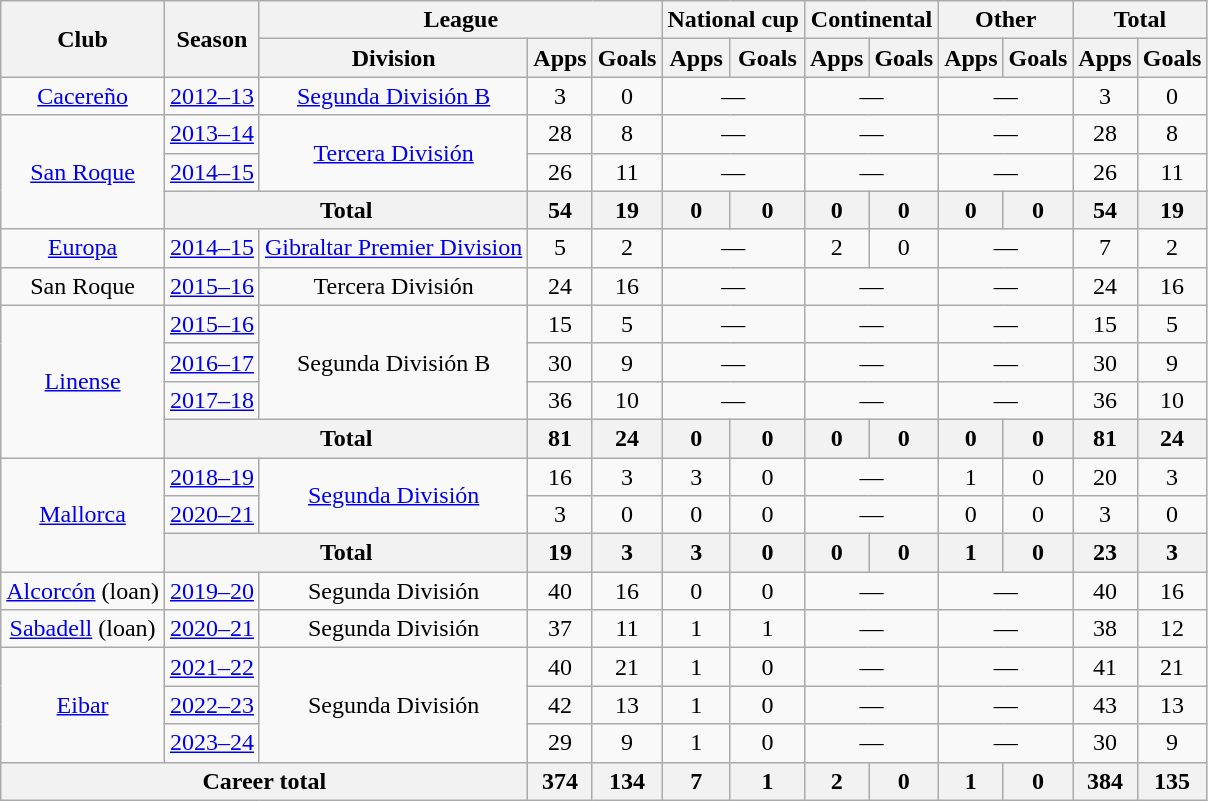<table class="wikitable" style="text-align:center">
<tr>
<th rowspan="2">Club</th>
<th rowspan="2">Season</th>
<th colspan="3">League</th>
<th colspan="2">National cup</th>
<th colspan="2">Continental</th>
<th colspan="2">Other</th>
<th colspan="2">Total</th>
</tr>
<tr>
<th>Division</th>
<th>Apps</th>
<th>Goals</th>
<th>Apps</th>
<th>Goals</th>
<th>Apps</th>
<th>Goals</th>
<th>Apps</th>
<th>Goals</th>
<th>Apps</th>
<th>Goals</th>
</tr>
<tr>
<td><a href='#'>Cacereño</a></td>
<td><a href='#'>2012–13</a></td>
<td><a href='#'>Segunda División B</a></td>
<td>3</td>
<td>0</td>
<td colspan="2">—</td>
<td colspan="2">—</td>
<td colspan="2">—</td>
<td>3</td>
<td>0</td>
</tr>
<tr>
<td rowspan="3"><a href='#'>San Roque</a></td>
<td><a href='#'>2013–14</a></td>
<td rowspan="2"><a href='#'>Tercera División</a></td>
<td>28</td>
<td>8</td>
<td colspan="2">—</td>
<td colspan="2">—</td>
<td colspan="2">—</td>
<td>28</td>
<td>8</td>
</tr>
<tr>
<td><a href='#'>2014–15</a></td>
<td>26</td>
<td>11</td>
<td colspan="2">—</td>
<td colspan="2">—</td>
<td colspan="2">—</td>
<td>26</td>
<td>11</td>
</tr>
<tr>
<th colspan="2">Total</th>
<th>54</th>
<th>19</th>
<th>0</th>
<th>0</th>
<th>0</th>
<th>0</th>
<th>0</th>
<th>0</th>
<th>54</th>
<th>19</th>
</tr>
<tr>
<td><a href='#'>Europa</a></td>
<td><a href='#'>2014–15</a></td>
<td><a href='#'>Gibraltar Premier Division</a></td>
<td>5</td>
<td>2</td>
<td colspan="2">—</td>
<td>2</td>
<td>0</td>
<td colspan="2">—</td>
<td>7</td>
<td>2</td>
</tr>
<tr>
<td>San Roque</td>
<td><a href='#'>2015–16</a></td>
<td>Tercera División</td>
<td>24</td>
<td>16</td>
<td colspan="2">—</td>
<td colspan="2">—</td>
<td colspan="2">—</td>
<td>24</td>
<td>16</td>
</tr>
<tr>
<td rowspan="4"><a href='#'>Linense</a></td>
<td><a href='#'>2015–16</a></td>
<td rowspan="3">Segunda División B</td>
<td>15</td>
<td>5</td>
<td colspan="2">—</td>
<td colspan="2">—</td>
<td colspan="2">—</td>
<td>15</td>
<td>5</td>
</tr>
<tr>
<td><a href='#'>2016–17</a></td>
<td>30</td>
<td>9</td>
<td colspan="2">—</td>
<td colspan="2">—</td>
<td colspan="2">—</td>
<td>30</td>
<td>9</td>
</tr>
<tr>
<td><a href='#'>2017–18</a></td>
<td>36</td>
<td>10</td>
<td colspan="2">—</td>
<td colspan="2">—</td>
<td colspan="2">—</td>
<td>36</td>
<td>10</td>
</tr>
<tr>
<th colspan="2">Total</th>
<th>81</th>
<th>24</th>
<th>0</th>
<th>0</th>
<th>0</th>
<th>0</th>
<th>0</th>
<th>0</th>
<th>81</th>
<th>24</th>
</tr>
<tr>
<td rowspan="3"><a href='#'>Mallorca</a></td>
<td><a href='#'>2018–19</a></td>
<td rowspan="2"><a href='#'>Segunda División</a></td>
<td>16</td>
<td>3</td>
<td>3</td>
<td>0</td>
<td colspan="2">—</td>
<td>1</td>
<td>0</td>
<td>20</td>
<td>3</td>
</tr>
<tr>
<td><a href='#'>2020–21</a></td>
<td>3</td>
<td>0</td>
<td>0</td>
<td>0</td>
<td colspan="2">—</td>
<td>0</td>
<td>0</td>
<td>3</td>
<td>0</td>
</tr>
<tr>
<th colspan="2">Total</th>
<th>19</th>
<th>3</th>
<th>3</th>
<th>0</th>
<th>0</th>
<th>0</th>
<th>1</th>
<th>0</th>
<th>23</th>
<th>3</th>
</tr>
<tr>
<td><a href='#'>Alcorcón</a> (loan)</td>
<td><a href='#'>2019–20</a></td>
<td>Segunda División</td>
<td>40</td>
<td>16</td>
<td>0</td>
<td>0</td>
<td colspan="2">—</td>
<td colspan="2">—</td>
<td>40</td>
<td>16</td>
</tr>
<tr>
<td><a href='#'>Sabadell</a> (loan)</td>
<td><a href='#'>2020–21</a></td>
<td>Segunda División</td>
<td>37</td>
<td>11</td>
<td>1</td>
<td>1</td>
<td colspan="2">—</td>
<td colspan="2">—</td>
<td>38</td>
<td>12</td>
</tr>
<tr>
<td rowspan="3"><a href='#'>Eibar</a></td>
<td><a href='#'>2021–22</a></td>
<td rowspan="3">Segunda División</td>
<td>40</td>
<td>21</td>
<td>1</td>
<td>0</td>
<td colspan="2">—</td>
<td colspan="2">—</td>
<td>41</td>
<td>21</td>
</tr>
<tr>
<td><a href='#'>2022–23</a></td>
<td>42</td>
<td>13</td>
<td>1</td>
<td>0</td>
<td colspan="2">—</td>
<td colspan="2">—</td>
<td>43</td>
<td>13</td>
</tr>
<tr>
<td><a href='#'>2023–24</a></td>
<td>29</td>
<td>9</td>
<td>1</td>
<td>0</td>
<td colspan="2">—</td>
<td colspan="2">—</td>
<td>30</td>
<td>9</td>
</tr>
<tr>
<th colspan="3">Career total</th>
<th>374</th>
<th>134</th>
<th>7</th>
<th>1</th>
<th>2</th>
<th>0</th>
<th>1</th>
<th>0</th>
<th>384</th>
<th>135</th>
</tr>
</table>
